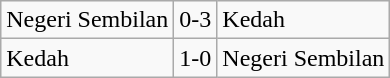<table class="wikitable">
<tr>
<td>Negeri Sembilan</td>
<td>0-3</td>
<td>Kedah</td>
</tr>
<tr>
<td>Kedah</td>
<td>1-0</td>
<td>Negeri Sembilan</td>
</tr>
</table>
